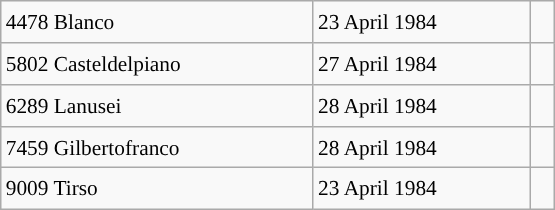<table class="wikitable" style="font-size: 89%; float: left; width: 26em; margin-right: 1em; height: 140px;">
<tr>
<td>4478 Blanco</td>
<td>23 April 1984</td>
<td> </td>
</tr>
<tr>
<td>5802 Casteldelpiano</td>
<td>27 April 1984</td>
<td></td>
</tr>
<tr>
<td>6289 Lanusei</td>
<td>28 April 1984</td>
<td> </td>
</tr>
<tr>
<td>7459 Gilbertofranco</td>
<td>28 April 1984</td>
<td></td>
</tr>
<tr>
<td>9009 Tirso</td>
<td>23 April 1984</td>
<td></td>
</tr>
</table>
